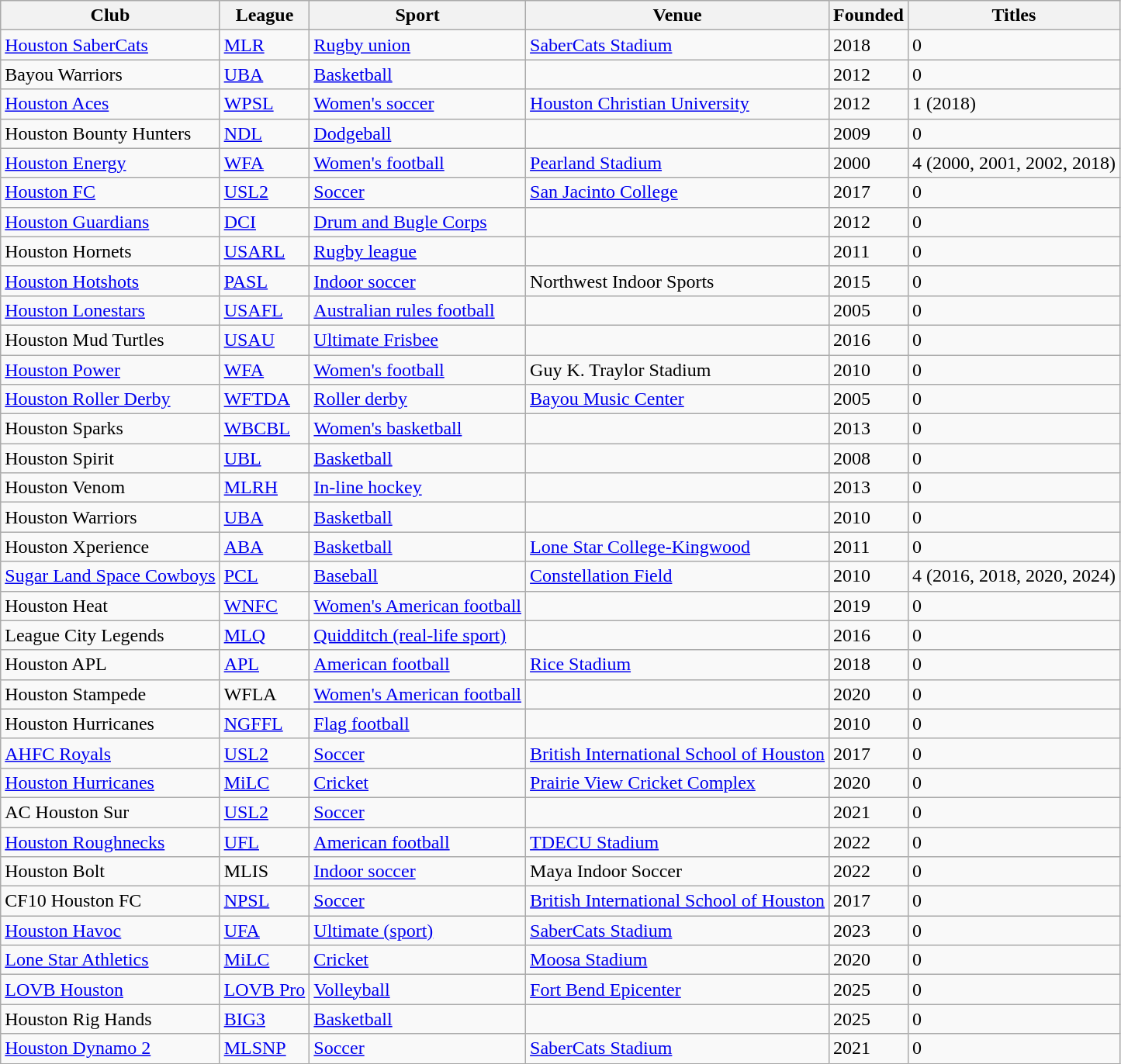<table class="wikitable sortable">
<tr>
<th scope="col">Club</th>
<th scope="col">League</th>
<th scope="col">Sport</th>
<th scope="col">Venue</th>
<th scope="col">Founded</th>
<th scope="col">Titles</th>
</tr>
<tr>
<td><a href='#'>Houston SaberCats</a></td>
<td><a href='#'>MLR</a></td>
<td><a href='#'>Rugby union</a></td>
<td><a href='#'>SaberCats Stadium</a></td>
<td>2018</td>
<td>0</td>
</tr>
<tr>
<td>Bayou Warriors</td>
<td><a href='#'>UBA</a></td>
<td><a href='#'>Basketball</a></td>
<td></td>
<td>2012</td>
<td>0</td>
</tr>
<tr>
<td><a href='#'>Houston Aces</a></td>
<td><a href='#'>WPSL</a></td>
<td><a href='#'>Women's soccer</a></td>
<td><a href='#'>Houston Christian University</a></td>
<td>2012</td>
<td>1 (2018)</td>
</tr>
<tr>
<td>Houston Bounty Hunters</td>
<td><a href='#'>NDL</a></td>
<td><a href='#'>Dodgeball</a></td>
<td></td>
<td>2009</td>
<td>0</td>
</tr>
<tr>
<td><a href='#'>Houston Energy</a></td>
<td><a href='#'>WFA</a></td>
<td><a href='#'>Women's football</a></td>
<td><a href='#'>Pearland Stadium</a></td>
<td>2000</td>
<td>4 (2000, 2001, 2002, 2018)</td>
</tr>
<tr>
<td><a href='#'>Houston FC</a></td>
<td><a href='#'>USL2</a></td>
<td><a href='#'>Soccer</a></td>
<td><a href='#'>San Jacinto College</a></td>
<td>2017</td>
<td>0</td>
</tr>
<tr>
<td><a href='#'>Houston Guardians</a></td>
<td><a href='#'>DCI</a></td>
<td><a href='#'>Drum and Bugle Corps</a></td>
<td></td>
<td>2012</td>
<td>0</td>
</tr>
<tr>
<td>Houston Hornets</td>
<td><a href='#'>USARL</a></td>
<td><a href='#'>Rugby league</a></td>
<td></td>
<td>2011</td>
<td>0</td>
</tr>
<tr>
<td><a href='#'>Houston Hotshots</a></td>
<td><a href='#'>PASL</a></td>
<td><a href='#'>Indoor soccer</a></td>
<td>Northwest Indoor Sports</td>
<td>2015</td>
<td>0</td>
</tr>
<tr>
<td><a href='#'>Houston Lonestars</a></td>
<td><a href='#'>USAFL</a></td>
<td><a href='#'>Australian rules football</a></td>
<td></td>
<td>2005</td>
<td>0</td>
</tr>
<tr>
<td>Houston Mud Turtles</td>
<td><a href='#'>USAU</a></td>
<td><a href='#'>Ultimate Frisbee</a></td>
<td></td>
<td>2016</td>
<td>0</td>
</tr>
<tr>
<td><a href='#'>Houston Power</a></td>
<td><a href='#'>WFA</a></td>
<td><a href='#'>Women's football</a></td>
<td>Guy K. Traylor Stadium</td>
<td>2010</td>
<td>0</td>
</tr>
<tr>
<td><a href='#'>Houston Roller Derby</a></td>
<td><a href='#'>WFTDA</a></td>
<td><a href='#'>Roller derby</a></td>
<td><a href='#'>Bayou Music Center</a></td>
<td>2005</td>
<td>0</td>
</tr>
<tr>
<td>Houston Sparks</td>
<td><a href='#'>WBCBL</a></td>
<td><a href='#'>Women's basketball</a></td>
<td></td>
<td>2013</td>
<td>0</td>
</tr>
<tr>
<td>Houston Spirit</td>
<td><a href='#'>UBL</a></td>
<td><a href='#'>Basketball</a></td>
<td></td>
<td>2008</td>
<td>0</td>
</tr>
<tr>
<td>Houston Venom</td>
<td><a href='#'>MLRH</a></td>
<td><a href='#'>In-line hockey</a></td>
<td></td>
<td>2013</td>
<td>0</td>
</tr>
<tr>
<td>Houston Warriors</td>
<td><a href='#'>UBA</a></td>
<td><a href='#'>Basketball</a></td>
<td></td>
<td>2010</td>
<td>0</td>
</tr>
<tr>
<td>Houston Xperience</td>
<td><a href='#'>ABA</a></td>
<td><a href='#'>Basketball</a></td>
<td><a href='#'>Lone Star College-Kingwood</a></td>
<td>2011</td>
<td>0</td>
</tr>
<tr>
<td><a href='#'>Sugar Land Space Cowboys</a></td>
<td><a href='#'>PCL</a></td>
<td><a href='#'>Baseball</a></td>
<td><a href='#'>Constellation Field</a></td>
<td>2010</td>
<td>4 (2016, 2018, 2020, 2024)</td>
</tr>
<tr>
<td>Houston Heat</td>
<td><a href='#'>WNFC</a></td>
<td><a href='#'>Women's American football</a></td>
<td></td>
<td>2019</td>
<td>0</td>
</tr>
<tr>
<td>League City Legends</td>
<td><a href='#'>MLQ</a></td>
<td><a href='#'>Quidditch (real-life sport)</a></td>
<td></td>
<td>2016</td>
<td>0</td>
</tr>
<tr>
<td>Houston APL</td>
<td><a href='#'>APL</a></td>
<td><a href='#'>American football</a></td>
<td><a href='#'>Rice Stadium</a></td>
<td>2018</td>
<td>0</td>
</tr>
<tr>
<td>Houston Stampede</td>
<td>WFLA</td>
<td><a href='#'>Women's American football</a></td>
<td></td>
<td>2020</td>
<td>0</td>
</tr>
<tr>
<td>Houston Hurricanes</td>
<td><a href='#'>NGFFL</a></td>
<td><a href='#'>Flag football</a></td>
<td></td>
<td>2010</td>
<td>0</td>
</tr>
<tr>
<td><a href='#'>AHFC Royals</a></td>
<td><a href='#'>USL2</a></td>
<td><a href='#'>Soccer</a></td>
<td><a href='#'>British International School of Houston</a></td>
<td>2017</td>
<td>0</td>
</tr>
<tr>
<td><a href='#'>Houston Hurricanes</a></td>
<td><a href='#'>MiLC</a></td>
<td><a href='#'>Cricket</a></td>
<td><a href='#'>Prairie View Cricket Complex</a></td>
<td>2020</td>
<td>0</td>
</tr>
<tr>
<td>AC Houston Sur</td>
<td><a href='#'>USL2</a></td>
<td><a href='#'>Soccer</a></td>
<td></td>
<td>2021</td>
<td>0</td>
</tr>
<tr>
<td><a href='#'>Houston Roughnecks</a></td>
<td><a href='#'>UFL</a></td>
<td><a href='#'>American football</a></td>
<td><a href='#'>TDECU Stadium</a></td>
<td>2022</td>
<td>0</td>
</tr>
<tr>
<td>Houston Bolt</td>
<td Major League Indoor Soccer>MLIS</td>
<td><a href='#'>Indoor soccer</a></td>
<td>Maya Indoor Soccer</td>
<td>2022</td>
<td>0</td>
</tr>
<tr>
<td>CF10 Houston FC</td>
<td><a href='#'>NPSL</a></td>
<td><a href='#'>Soccer</a></td>
<td><a href='#'>British International School of Houston</a></td>
<td>2017</td>
<td>0</td>
</tr>
<tr>
<td><a href='#'>Houston Havoc</a></td>
<td><a href='#'>UFA</a></td>
<td><a href='#'>Ultimate (sport)</a></td>
<td><a href='#'>SaberCats Stadium</a></td>
<td>2023</td>
<td>0</td>
</tr>
<tr>
<td><a href='#'>Lone Star Athletics</a></td>
<td><a href='#'>MiLC</a></td>
<td><a href='#'>Cricket</a></td>
<td><a href='#'>Moosa Stadium</a></td>
<td>2020</td>
<td>0</td>
</tr>
<tr>
<td><a href='#'>LOVB Houston</a></td>
<td><a href='#'>LOVB Pro</a></td>
<td><a href='#'>Volleyball</a></td>
<td><a href='#'>Fort Bend Epicenter</a></td>
<td>2025</td>
<td>0</td>
</tr>
<tr>
<td>Houston Rig Hands</td>
<td><a href='#'>BIG3</a></td>
<td><a href='#'>Basketball</a></td>
<td></td>
<td>2025</td>
<td>0</td>
</tr>
<tr>
<td><a href='#'>Houston Dynamo 2</a></td>
<td><a href='#'>MLSNP</a></td>
<td><a href='#'>Soccer</a></td>
<td><a href='#'>SaberCats Stadium</a></td>
<td>2021</td>
<td>0</td>
</tr>
</table>
